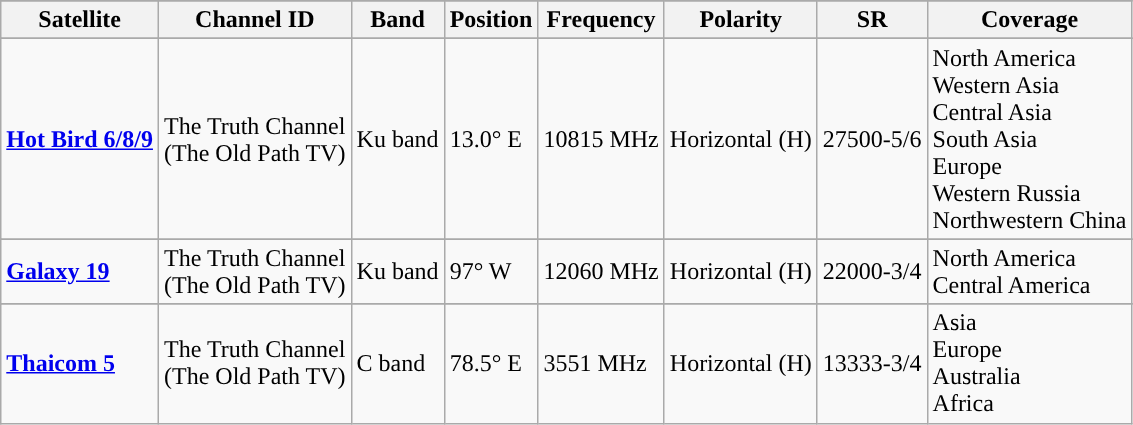<table class="wikitable float center" style="=width:500px;">
<tr>
</tr>
<tr style="font-size:100%">
<th>Satellite</th>
<th>Channel ID</th>
<th>Band</th>
<th>Position</th>
<th>Frequency</th>
<th>Polarity</th>
<th>SR</th>
<th>Coverage</th>
</tr>
<tr>
</tr>
<tr style="font-size:100%">
<td><strong><a href='#'>Hot Bird 6/8/9</a></strong></td>
<td>The Truth Channel<br>(The Old Path TV)</td>
<td>Ku band</td>
<td>13.0° E</td>
<td>10815 MHz</td>
<td>Horizontal (H)</td>
<td>27500-5/6</td>
<td>North America<br>Western Asia<br>Central Asia<br>South Asia<br>Europe<br>Western Russia<br>Northwestern China</td>
</tr>
<tr>
</tr>
<tr style="font-size:100%">
<td><strong><a href='#'>Galaxy 19</a></strong></td>
<td>The Truth Channel<br>(The Old Path TV)</td>
<td>Ku band</td>
<td>97° W</td>
<td>12060 MHz</td>
<td>Horizontal (H)</td>
<td>22000-3/4</td>
<td>North America<br>Central America</td>
</tr>
<tr>
</tr>
<tr style="font-size:100%">
<td><strong><a href='#'>Thaicom 5</a></strong></td>
<td>The Truth Channel<br>(The Old Path TV)</td>
<td>C band</td>
<td>78.5° E</td>
<td>3551 MHz</td>
<td>Horizontal (H)</td>
<td>13333-3/4</td>
<td>Asia<br>Europe<br>Australia<br>Africa</td>
</tr>
</table>
